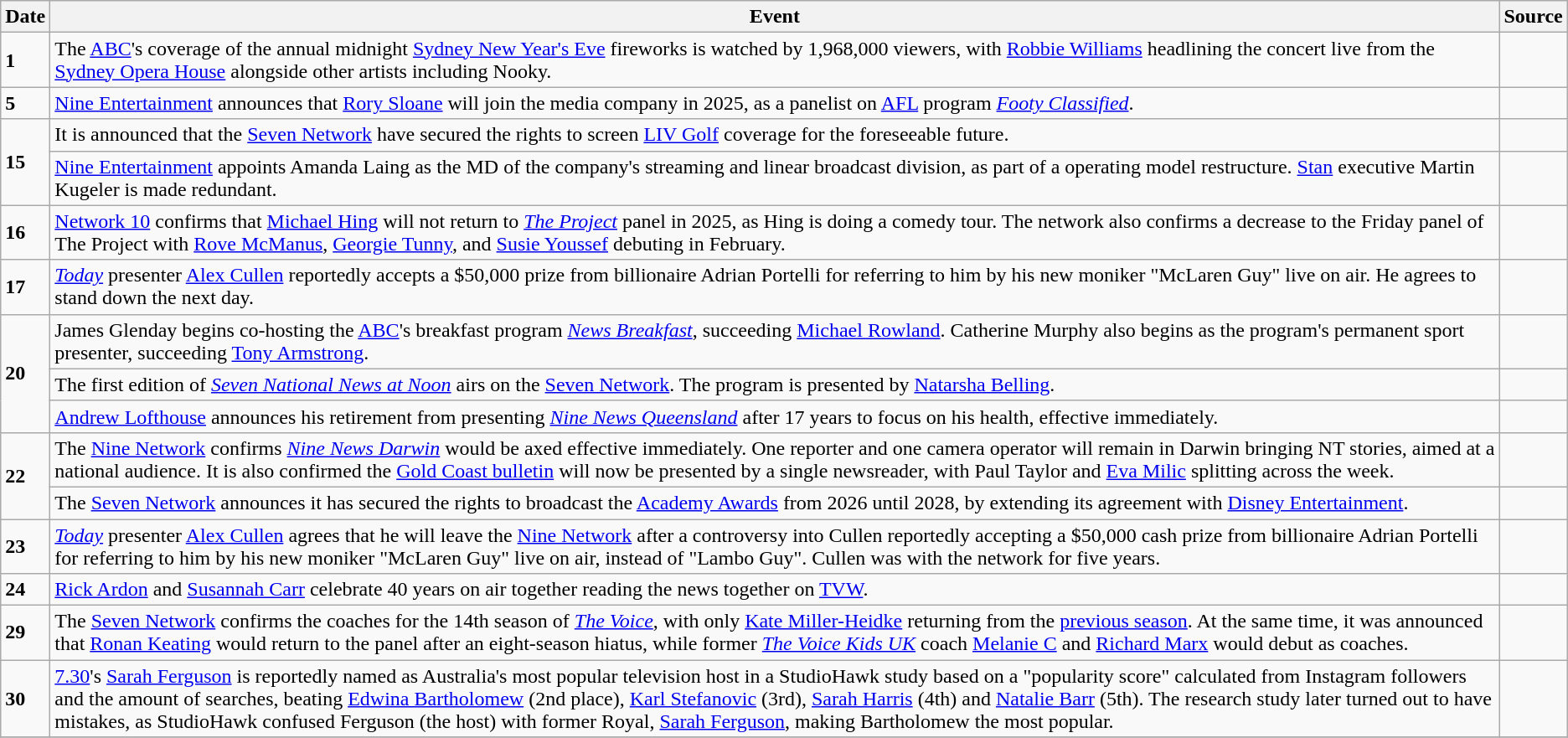<table class="wikitable">
<tr>
<th>Date</th>
<th>Event</th>
<th>Source</th>
</tr>
<tr>
<td><strong>1</strong></td>
<td>The <a href='#'>ABC</a>'s coverage of the annual midnight <a href='#'>Sydney New Year's Eve</a> fireworks is watched by 1,968,000 viewers, with <a href='#'>Robbie Williams</a> headlining the concert live from the <a href='#'>Sydney Opera House</a> alongside other artists including Nooky.</td>
<td></td>
</tr>
<tr>
<td><strong>5</strong></td>
<td><a href='#'>Nine Entertainment</a> announces that <a href='#'>Rory Sloane</a> will join the media company in 2025, as a panelist on <a href='#'>AFL</a> program <em><a href='#'>Footy Classified</a></em>.</td>
<td></td>
</tr>
<tr>
<td rowspan=2><strong>15</strong></td>
<td>It is announced that the <a href='#'>Seven Network</a> have secured the rights to screen <a href='#'>LIV Golf</a> coverage for the foreseeable future.</td>
<td></td>
</tr>
<tr>
<td><a href='#'>Nine Entertainment</a> appoints Amanda Laing as the MD of the company's streaming and linear broadcast division, as part of a operating model restructure. <a href='#'>Stan</a> executive Martin Kugeler is made redundant.</td>
<td></td>
</tr>
<tr>
<td><strong>16</strong></td>
<td><a href='#'>Network 10</a> confirms that <a href='#'>Michael Hing</a> will not return to <em><a href='#'>The Project</a></em> panel in 2025, as Hing is  doing a comedy tour. The network also confirms a decrease to the Friday panel of The Project with <a href='#'>Rove McManus</a>, <a href='#'>Georgie Tunny</a>, and <a href='#'>Susie Youssef</a> debuting in February.</td>
<td></td>
</tr>
<tr>
<td><strong>17</strong></td>
<td><em><a href='#'>Today</a></em> presenter <a href='#'>Alex Cullen</a> reportedly accepts a $50,000 prize from billionaire Adrian Portelli for referring to him by his new moniker "McLaren Guy" live on air. He agrees to stand down the next day.</td>
<td></td>
</tr>
<tr>
<td rowspan=3><strong>20</strong></td>
<td>James Glenday begins co-hosting the <a href='#'>ABC</a>'s breakfast program <em><a href='#'>News Breakfast</a></em>, succeeding <a href='#'>Michael Rowland</a>. Catherine Murphy also begins as the program's permanent sport presenter, succeeding <a href='#'>Tony Armstrong</a>.</td>
<td></td>
</tr>
<tr>
<td>The first edition of <em><a href='#'>Seven National News at Noon</a></em> airs on the <a href='#'>Seven Network</a>. The program is presented by <a href='#'>Natarsha Belling</a>.</td>
<td></td>
</tr>
<tr>
<td><a href='#'>Andrew Lofthouse</a> announces his retirement from presenting <em><a href='#'>Nine News Queensland</a></em> after 17 years to focus on his health, effective immediately.</td>
<td></td>
</tr>
<tr>
<td rowspan=2><strong>22</strong></td>
<td>The <a href='#'>Nine Network</a> confirms <em><a href='#'>Nine News Darwin</a></em> would be axed effective immediately. One reporter and one camera operator will remain in Darwin bringing NT stories, aimed at a national audience. It is also confirmed the <a href='#'>Gold Coast bulletin</a> will now be presented by a single newsreader, with Paul Taylor and <a href='#'>Eva Milic</a> splitting across the week.</td>
<td></td>
</tr>
<tr>
<td>The <a href='#'>Seven Network</a> announces it has secured the rights to broadcast the <a href='#'>Academy Awards</a> from 2026 until 2028, by extending its agreement with <a href='#'>Disney Entertainment</a>.</td>
<td></td>
</tr>
<tr>
<td><strong>23</strong></td>
<td><em><a href='#'>Today</a></em> presenter <a href='#'>Alex Cullen</a> agrees that he will leave the <a href='#'>Nine Network</a> after a controversy into Cullen reportedly accepting a $50,000 cash prize from billionaire Adrian Portelli for referring to him by his new moniker "McLaren Guy" live on air, instead of "Lambo Guy". Cullen was with the network for five years.</td>
<td></td>
</tr>
<tr>
<td><strong>24</strong></td>
<td><a href='#'>Rick Ardon</a> and <a href='#'>Susannah Carr</a> celebrate 40 years on air together reading the news together on <a href='#'>TVW</a>.</td>
<td></td>
</tr>
<tr>
<td><strong>29</strong></td>
<td>The <a href='#'>Seven Network</a> confirms the coaches for the 14th season of <em><a href='#'>The Voice</a></em>, with only <a href='#'>Kate Miller-Heidke</a> returning from the <a href='#'>previous season</a>. At the same time, it was announced that <a href='#'>Ronan Keating</a> would return to the panel after an eight-season hiatus, while former <a href='#'><em>The Voice Kids UK</em></a> coach <a href='#'>Melanie C</a> and <a href='#'>Richard Marx</a> would debut as coaches.</td>
<td></td>
</tr>
<tr>
<td><strong>30</strong></td>
<td><a href='#'>7.30</a>'s <a href='#'>Sarah Ferguson</a> is reportedly named as Australia's most popular television host in a StudioHawk study based on a "popularity score" calculated from Instagram followers and the amount of searches, beating <a href='#'>Edwina Bartholomew</a> (2nd place), <a href='#'>Karl Stefanovic</a> (3rd), <a href='#'>Sarah Harris</a> (4th) and <a href='#'>Natalie Barr</a> (5th). The research study later turned out to have mistakes, as StudioHawk confused Ferguson (the host) with former Royal, <a href='#'>Sarah Ferguson</a>, making Bartholomew the most popular.</td>
<td></td>
</tr>
<tr>
</tr>
</table>
